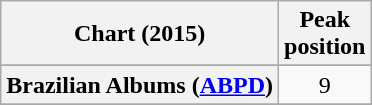<table class="wikitable sortable plainrowheaders" style="text-align:center">
<tr>
<th scope="col">Chart (2015)</th>
<th scope="col">Peak<br>position</th>
</tr>
<tr>
</tr>
<tr>
</tr>
<tr>
</tr>
<tr>
</tr>
<tr>
<th scope="row">Brazilian Albums (<a href='#'>ABPD</a>)</th>
<td>9</td>
</tr>
<tr>
</tr>
<tr>
</tr>
<tr>
</tr>
<tr>
</tr>
<tr>
</tr>
<tr>
</tr>
<tr>
</tr>
<tr>
</tr>
<tr>
</tr>
<tr>
</tr>
<tr>
</tr>
<tr>
</tr>
<tr>
</tr>
<tr>
</tr>
<tr>
</tr>
<tr>
</tr>
<tr>
</tr>
<tr>
</tr>
<tr>
</tr>
<tr>
</tr>
<tr>
</tr>
<tr>
</tr>
<tr>
</tr>
<tr>
</tr>
<tr>
</tr>
</table>
